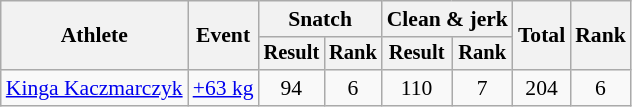<table class="wikitable" style="font-size:90%">
<tr>
<th rowspan="2">Athlete</th>
<th rowspan="2">Event</th>
<th colspan="2">Snatch</th>
<th colspan="2">Clean & jerk</th>
<th rowspan="2">Total</th>
<th rowspan="2">Rank</th>
</tr>
<tr style="font-size:95%">
<th>Result</th>
<th>Rank</th>
<th>Result</th>
<th>Rank</th>
</tr>
<tr align=center>
<td align=left><a href='#'>Kinga Kaczmarczyk</a></td>
<td align=left><a href='#'>+63 kg</a></td>
<td>94</td>
<td>6</td>
<td>110</td>
<td>7</td>
<td>204</td>
<td>6</td>
</tr>
</table>
